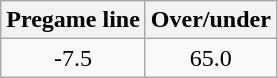<table class="wikitable" style="margin-left: auto; margin-right: auto; border: none; display: inline-table;">
<tr align="center">
<th style=>Pregame line</th>
<th style=>Over/under</th>
</tr>
<tr align="center">
<td>-7.5</td>
<td>65.0</td>
</tr>
</table>
